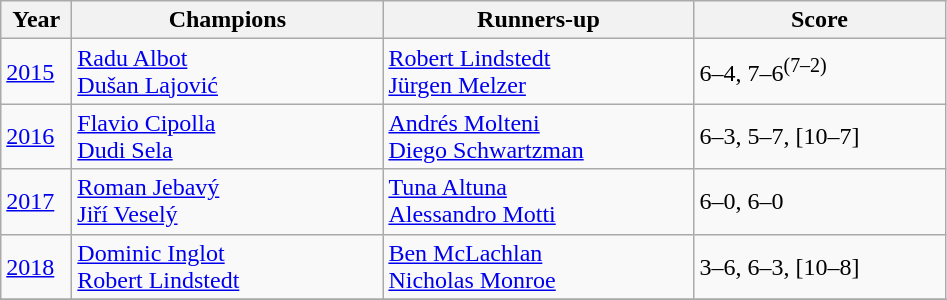<table class="wikitable">
<tr>
<th style="width:40px">Year</th>
<th style="width:200px">Champions</th>
<th style="width:200px">Runners-up</th>
<th style="width:160px" class="unsortable">Score</th>
</tr>
<tr>
<td><a href='#'>2015</a></td>
<td> <a href='#'>Radu Albot</a><br> <a href='#'>Dušan Lajović</a></td>
<td> <a href='#'>Robert Lindstedt</a><br> <a href='#'>Jürgen Melzer</a></td>
<td>6–4, 7–6<sup>(7–2)</sup></td>
</tr>
<tr>
<td><a href='#'>2016</a></td>
<td> <a href='#'>Flavio Cipolla</a><br> <a href='#'>Dudi Sela</a></td>
<td> <a href='#'>Andrés Molteni</a><br> <a href='#'>Diego Schwartzman</a></td>
<td>6–3, 5–7, [10–7]</td>
</tr>
<tr>
<td><a href='#'>2017</a></td>
<td> <a href='#'>Roman Jebavý</a> <br> <a href='#'>Jiří Veselý</a></td>
<td> <a href='#'>Tuna Altuna</a> <br> <a href='#'>Alessandro Motti</a></td>
<td>6–0, 6–0</td>
</tr>
<tr>
<td><a href='#'>2018</a></td>
<td> <a href='#'>Dominic Inglot</a> <br> <a href='#'>Robert Lindstedt</a></td>
<td> <a href='#'>Ben McLachlan</a> <br> <a href='#'>Nicholas Monroe</a></td>
<td>3–6, 6–3, [10–8]</td>
</tr>
<tr>
</tr>
</table>
